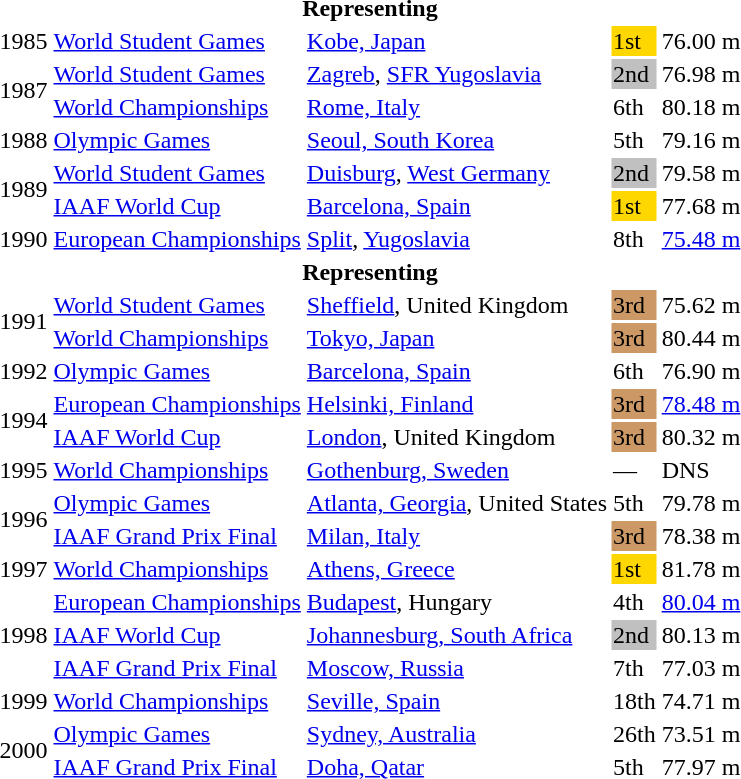<table>
<tr>
<th colspan="5">Representing </th>
</tr>
<tr>
<td>1985</td>
<td><a href='#'>World Student Games</a></td>
<td><a href='#'>Kobe, Japan</a></td>
<td bgcolor="gold">1st</td>
<td>76.00 m</td>
</tr>
<tr>
<td rowspan=2>1987</td>
<td><a href='#'>World Student Games</a></td>
<td><a href='#'>Zagreb</a>, <a href='#'>SFR Yugoslavia</a></td>
<td bgcolor="silver">2nd</td>
<td>76.98 m</td>
</tr>
<tr>
<td><a href='#'>World Championships</a></td>
<td><a href='#'>Rome, Italy</a></td>
<td>6th</td>
<td>80.18 m</td>
</tr>
<tr>
<td>1988</td>
<td><a href='#'>Olympic Games</a></td>
<td><a href='#'>Seoul, South Korea</a></td>
<td>5th</td>
<td>79.16 m</td>
</tr>
<tr>
<td rowspan=2>1989</td>
<td><a href='#'>World Student Games</a></td>
<td><a href='#'>Duisburg</a>, <a href='#'>West Germany</a></td>
<td bgcolor="silver">2nd</td>
<td>79.58 m</td>
</tr>
<tr>
<td><a href='#'>IAAF World Cup</a></td>
<td><a href='#'>Barcelona, Spain</a></td>
<td bgcolor="gold">1st</td>
<td>77.68 m</td>
</tr>
<tr>
<td>1990</td>
<td><a href='#'>European Championships</a></td>
<td><a href='#'>Split</a>, <a href='#'>Yugoslavia</a></td>
<td>8th</td>
<td><a href='#'>75.48 m</a></td>
</tr>
<tr>
<th colspan="5">Representing </th>
</tr>
<tr>
<td rowspan=2>1991</td>
<td><a href='#'>World Student Games</a></td>
<td><a href='#'>Sheffield</a>, United Kingdom</td>
<td bgcolor="cc9966">3rd</td>
<td>75.62 m</td>
</tr>
<tr>
<td><a href='#'>World Championships</a></td>
<td><a href='#'>Tokyo, Japan</a></td>
<td bgcolor="cc9966">3rd</td>
<td>80.44 m</td>
</tr>
<tr>
<td>1992</td>
<td><a href='#'>Olympic Games</a></td>
<td><a href='#'>Barcelona, Spain</a></td>
<td>6th</td>
<td>76.90 m</td>
</tr>
<tr>
<td rowspan=2>1994</td>
<td><a href='#'>European Championships</a></td>
<td><a href='#'>Helsinki, Finland</a></td>
<td bgcolor="cc9966">3rd</td>
<td><a href='#'>78.48 m</a></td>
</tr>
<tr>
<td><a href='#'>IAAF World Cup</a></td>
<td><a href='#'>London</a>, United Kingdom</td>
<td bgcolor="cc9966">3rd</td>
<td>80.32 m</td>
</tr>
<tr>
<td>1995</td>
<td><a href='#'>World Championships</a></td>
<td><a href='#'>Gothenburg, Sweden</a></td>
<td>—</td>
<td>DNS</td>
</tr>
<tr>
<td rowspan=2>1996</td>
<td><a href='#'>Olympic Games</a></td>
<td><a href='#'>Atlanta, Georgia</a>, United States</td>
<td>5th</td>
<td>79.78 m</td>
</tr>
<tr>
<td><a href='#'>IAAF Grand Prix Final</a></td>
<td><a href='#'>Milan, Italy</a></td>
<td bgcolor="cc9966">3rd</td>
<td>78.38 m</td>
</tr>
<tr>
<td>1997</td>
<td><a href='#'>World Championships</a></td>
<td><a href='#'>Athens, Greece</a></td>
<td bgcolor="gold">1st</td>
<td>81.78 m</td>
</tr>
<tr>
<td rowspan=3>1998</td>
<td><a href='#'>European Championships</a></td>
<td><a href='#'>Budapest</a>, Hungary</td>
<td>4th</td>
<td><a href='#'>80.04 m</a></td>
</tr>
<tr>
<td><a href='#'>IAAF World Cup</a></td>
<td><a href='#'>Johannesburg, South Africa</a></td>
<td bgcolor="silver">2nd</td>
<td>80.13 m</td>
</tr>
<tr>
<td><a href='#'>IAAF Grand Prix Final</a></td>
<td><a href='#'>Moscow, Russia</a></td>
<td>7th</td>
<td>77.03 m</td>
</tr>
<tr>
<td>1999</td>
<td><a href='#'>World Championships</a></td>
<td><a href='#'>Seville, Spain</a></td>
<td>18th</td>
<td>74.71 m</td>
</tr>
<tr>
<td rowspan=2>2000</td>
<td><a href='#'>Olympic Games</a></td>
<td><a href='#'>Sydney, Australia</a></td>
<td>26th</td>
<td>73.51 m</td>
</tr>
<tr>
<td><a href='#'>IAAF Grand Prix Final</a></td>
<td><a href='#'>Doha, Qatar</a></td>
<td>5th</td>
<td>77.97 m</td>
</tr>
</table>
